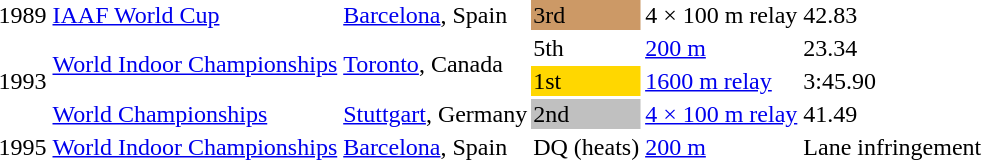<table>
<tr>
<td>1989</td>
<td><a href='#'>IAAF World Cup</a></td>
<td><a href='#'>Barcelona</a>, Spain</td>
<td bgcolor=cc9966>3rd</td>
<td>4 × 100 m relay</td>
<td>42.83</td>
</tr>
<tr>
<td rowspan=3>1993</td>
<td rowspan=2><a href='#'>World Indoor Championships</a></td>
<td rowspan=2><a href='#'>Toronto</a>, Canada</td>
<td>5th</td>
<td><a href='#'>200 m</a></td>
<td>23.34</td>
</tr>
<tr>
<td bgcolor=gold>1st</td>
<td><a href='#'>1600 m relay</a></td>
<td>3:45.90</td>
</tr>
<tr>
<td><a href='#'>World Championships</a></td>
<td><a href='#'>Stuttgart</a>, Germany</td>
<td bgcolor=silver>2nd</td>
<td><a href='#'>4 × 100 m relay</a></td>
<td>41.49</td>
</tr>
<tr>
<td>1995</td>
<td><a href='#'>World Indoor Championships</a></td>
<td><a href='#'>Barcelona</a>, Spain</td>
<td>DQ (heats)</td>
<td><a href='#'>200 m</a></td>
<td>Lane infringement</td>
</tr>
</table>
